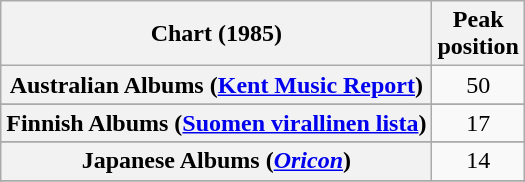<table class="wikitable sortable plainrowheaders" style="text-align:center">
<tr>
<th>Chart (1985)</th>
<th>Peak<br>position</th>
</tr>
<tr>
<th scope="row">Australian Albums (<a href='#'>Kent Music Report</a>)</th>
<td align="center">50</td>
</tr>
<tr>
</tr>
<tr>
</tr>
<tr>
</tr>
<tr>
<th scope="row">Finnish Albums (<a href='#'>Suomen virallinen lista</a>)</th>
<td>17</td>
</tr>
<tr>
</tr>
<tr>
<th scope="row">Japanese Albums (<em><a href='#'>Oricon</a></em>)</th>
<td>14</td>
</tr>
<tr>
</tr>
<tr>
</tr>
<tr>
</tr>
<tr>
</tr>
<tr>
</tr>
<tr>
</tr>
</table>
